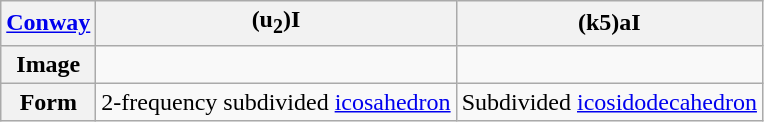<table class=wikitable>
<tr>
<th><a href='#'>Conway</a></th>
<th>(u<sub>2</sub>)I</th>
<th>(k5)aI</th>
</tr>
<tr>
<th>Image</th>
<td></td>
<td></td>
</tr>
<tr align=center>
<th>Form</th>
<td>2-frequency subdivided <a href='#'>icosahedron</a></td>
<td>Subdivided <a href='#'>icosidodecahedron</a></td>
</tr>
</table>
